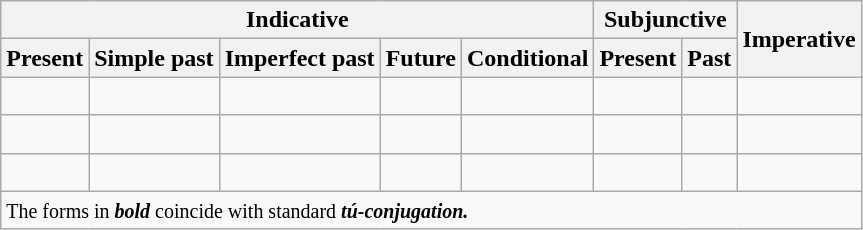<table class="wikitable">
<tr>
<th colspan="5" style="text-align:center;">Indicative</th>
<th colspan="2" style="text-align:center;">Subjunctive</th>
<th rowspan="2" style="text-align:center;">Imperative</th>
</tr>
<tr>
<th>Present</th>
<th>Simple past</th>
<th>Imperfect past</th>
<th>Future</th>
<th>Conditional</th>
<th>Present</th>
<th>Past</th>
</tr>
<tr>
<td></td>
<td></td>
<td></td>
<td><br></td>
<td></td>
<td></td>
<td><br></td>
<td></td>
</tr>
<tr>
<td></td>
<td></td>
<td></td>
<td><br></td>
<td></td>
<td></td>
<td><br></td>
<td></td>
</tr>
<tr>
<td></td>
<td></td>
<td></td>
<td><br></td>
<td></td>
<td></td>
<td><br></td>
<td></td>
</tr>
<tr>
<td colspan="8"><small>The forms in <strong><em>bold</em></strong> coincide with standard <strong><em>tú<strong>-conjugation<em>.</small></td>
</tr>
</table>
